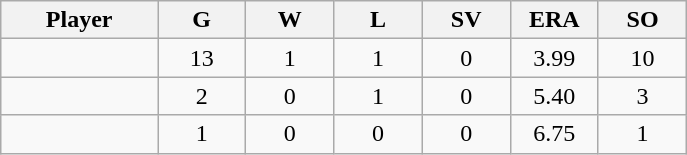<table class="wikitable sortable">
<tr>
<th bgcolor="#DDDDFF" width="16%">Player</th>
<th bgcolor="#DDDDFF" width="9%">G</th>
<th bgcolor="#DDDDFF" width="9%">W</th>
<th bgcolor="#DDDDFF" width="9%">L</th>
<th bgcolor="#DDDDFF" width="9%">SV</th>
<th bgcolor="#DDDDFF" width="9%">ERA</th>
<th bgcolor="#DDDDFF" width="9%">SO</th>
</tr>
<tr align="center">
<td></td>
<td>13</td>
<td>1</td>
<td>1</td>
<td>0</td>
<td>3.99</td>
<td>10</td>
</tr>
<tr align="center">
<td></td>
<td>2</td>
<td>0</td>
<td>1</td>
<td>0</td>
<td>5.40</td>
<td>3</td>
</tr>
<tr align="center">
<td></td>
<td>1</td>
<td>0</td>
<td>0</td>
<td>0</td>
<td>6.75</td>
<td>1</td>
</tr>
</table>
